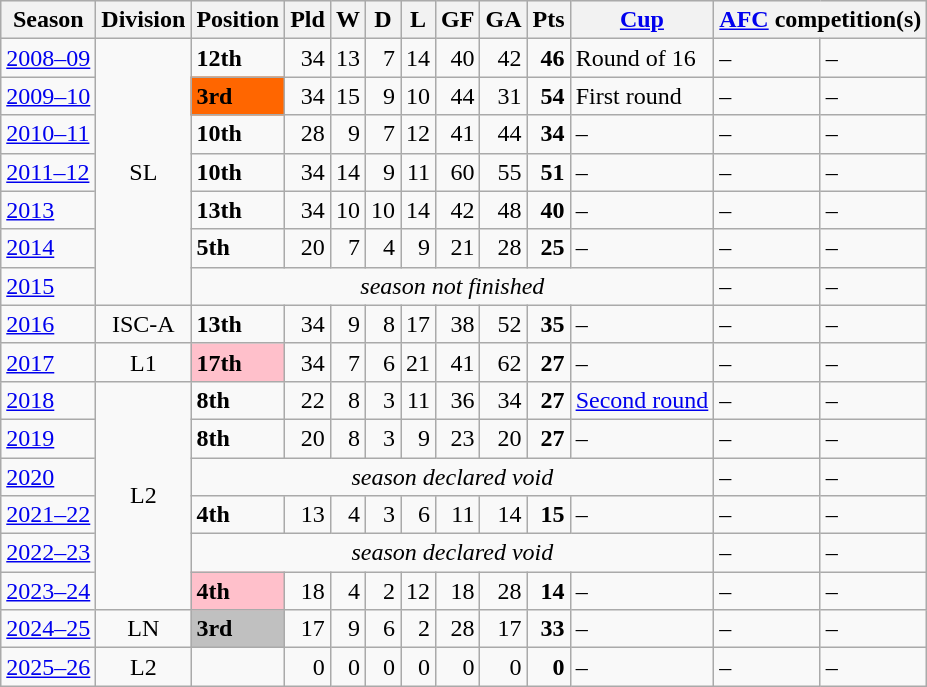<table class="wikitable">
<tr style="background:#efefef;">
<th>Season</th>
<th>Division</th>
<th>Position</th>
<th>Pld</th>
<th>W</th>
<th>D</th>
<th>L</th>
<th>GF</th>
<th>GA</th>
<th>Pts</th>
<th><a href='#'>Cup</a></th>
<th colspan=2><a href='#'>AFC</a> competition(s)</th>
</tr>
<tr>
<td><a href='#'>2008–09</a></td>
<td rowspan="7" align=center>SL</td>
<td><strong>12th</strong></td>
<td align=right>34</td>
<td align=right>13</td>
<td align=right>7</td>
<td align=right>14</td>
<td align=right>40</td>
<td align=right>42</td>
<td align=right><strong>46</strong></td>
<td>Round of 16</td>
<td>–</td>
<td>–</td>
</tr>
<tr>
<td><a href='#'>2009–10</a></td>
<td bgcolor=ff6600><strong>3rd</strong></td>
<td align=right>34</td>
<td align=right>15</td>
<td align=right>9</td>
<td align=right>10</td>
<td align=right>44</td>
<td align=right>31</td>
<td align=right><strong>54</strong></td>
<td>First round</td>
<td>–</td>
<td>–</td>
</tr>
<tr>
<td><a href='#'>2010–11</a></td>
<td><strong>10th</strong></td>
<td align=right>28</td>
<td align=right>9</td>
<td align=right>7</td>
<td align=right>12</td>
<td align=right>41</td>
<td align=right>44</td>
<td align=right><strong>34</strong></td>
<td>–</td>
<td>–</td>
<td>–</td>
</tr>
<tr>
<td><a href='#'>2011–12</a></td>
<td><strong>10th</strong></td>
<td align=right>34</td>
<td align=right>14</td>
<td align=right>9</td>
<td align=right>11</td>
<td align=right>60</td>
<td align=right>55</td>
<td align=right><strong>51</strong></td>
<td>–</td>
<td>–</td>
<td>–</td>
</tr>
<tr>
<td><a href='#'>2013</a></td>
<td><strong>13th</strong></td>
<td align=right>34</td>
<td align=right>10</td>
<td align=right>10</td>
<td align=right>14</td>
<td align=right>42</td>
<td align=right>48</td>
<td align=right><strong>40</strong></td>
<td>–</td>
<td>–</td>
<td>–</td>
</tr>
<tr>
<td><a href='#'>2014</a></td>
<td><strong>5th</strong> </td>
<td align=right>20</td>
<td align=right>7</td>
<td align=right>4</td>
<td align=right>9</td>
<td align=right>21</td>
<td align=right>28</td>
<td align=right><strong>25</strong></td>
<td>–</td>
<td>–</td>
<td>–</td>
</tr>
<tr>
<td><a href='#'>2015</a></td>
<td align=center colspan=9><em>season not finished</em></td>
<td>–</td>
<td>–</td>
</tr>
<tr>
<td><a href='#'>2016</a></td>
<td align=center>ISC-A</td>
<td><strong>13th</strong></td>
<td align=right>34</td>
<td align=right>9</td>
<td align=right>8</td>
<td align=right>17</td>
<td align=right>38</td>
<td align=right>52</td>
<td align=right><strong>35</strong></td>
<td>–</td>
<td>–</td>
<td>–</td>
</tr>
<tr>
<td><a href='#'>2017</a></td>
<td align=center>L1</td>
<td bgcolor=pink><strong>17th</strong></td>
<td align=right>34</td>
<td align=right>7</td>
<td align=right>6</td>
<td align=right>21</td>
<td align=right>41</td>
<td align=right>62</td>
<td align=right><strong>27</strong></td>
<td>–</td>
<td>–</td>
<td>–</td>
</tr>
<tr>
<td><a href='#'>2018</a></td>
<td rowspan="6" align=center>L2</td>
<td><strong>8th</strong> </td>
<td align=right>22</td>
<td align=right>8</td>
<td align=right>3</td>
<td align=right>11</td>
<td align=right>36</td>
<td align=right>34</td>
<td align=right><strong>27</strong></td>
<td><a href='#'>Second round</a></td>
<td>–</td>
<td>–</td>
</tr>
<tr>
<td><a href='#'>2019</a></td>
<td><strong>8th</strong> </td>
<td align=right>20</td>
<td align=right>8</td>
<td align=right>3</td>
<td align=right>9</td>
<td align=right>23</td>
<td align=right>20</td>
<td align=right><strong>27</strong></td>
<td>–</td>
<td>–</td>
<td>–</td>
</tr>
<tr>
<td><a href='#'>2020</a></td>
<td align=center colspan=9><em>season declared void</em></td>
<td>–</td>
<td>–</td>
</tr>
<tr>
<td><a href='#'>2021–22</a></td>
<td><strong>4th</strong> </td>
<td align=right>13</td>
<td align=right>4</td>
<td align=right>3</td>
<td align=right>6</td>
<td align=right>11</td>
<td align=right>14</td>
<td align=right><strong>15</strong></td>
<td>–</td>
<td>–</td>
<td>–</td>
</tr>
<tr>
<td><a href='#'>2022–23</a></td>
<td align=center colspan=9><em>season declared void</em></td>
<td>–</td>
<td>–</td>
</tr>
<tr>
<td><a href='#'>2023–24</a></td>
<td bgcolor=pink><strong>4th</strong> </td>
<td align=right>18</td>
<td align=right>4</td>
<td align=right>2</td>
<td align=right>12</td>
<td align=right>18</td>
<td align=right>28</td>
<td align=right><strong>14</strong></td>
<td>–</td>
<td>–</td>
<td>–</td>
</tr>
<tr>
<td><a href='#'>2024–25</a></td>
<td align=center>LN</td>
<td bgcolor=silver><strong>3rd</strong> </td>
<td align=right>17</td>
<td align=right>9</td>
<td align=right>6</td>
<td align=right>2</td>
<td align=right>28</td>
<td align=right>17</td>
<td align=right><strong>33</strong></td>
<td>–</td>
<td>–</td>
<td>–</td>
</tr>
<tr>
<td><a href='#'>2025–26</a></td>
<td align=center>L2</td>
<td></td>
<td align=right>0</td>
<td align=right>0</td>
<td align=right>0</td>
<td align=right>0</td>
<td align=right>0</td>
<td align=right>0</td>
<td align=right><strong>0</strong></td>
<td>–</td>
<td>–</td>
<td>–</td>
</tr>
</table>
